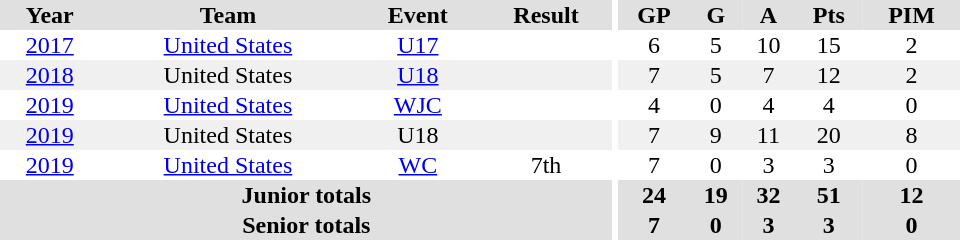<table border="0" cellpadding="1" cellspacing="0" ID="Table3" style="text-align:center; width:40em">
<tr bgcolor="#e0e0e0">
<th>Year</th>
<th>Team</th>
<th>Event</th>
<th>Result</th>
<th rowspan="99" bgcolor="#ffffff"></th>
<th>GP</th>
<th>G</th>
<th>A</th>
<th>Pts</th>
<th>PIM</th>
</tr>
<tr>
<td><a href='#'>2017</a></td>
<td><a href='#'>United States</a></td>
<td><a href='#'>U17</a></td>
<td></td>
<td>6</td>
<td>5</td>
<td>10</td>
<td>15</td>
<td>2</td>
</tr>
<tr bgcolor="#f0f0f0">
<td><a href='#'>2018</a></td>
<td>United States</td>
<td><a href='#'>U18</a></td>
<td></td>
<td>7</td>
<td>5</td>
<td>7</td>
<td>12</td>
<td>2</td>
</tr>
<tr>
<td><a href='#'>2019</a></td>
<td><a href='#'>United States</a></td>
<td><a href='#'>WJC</a></td>
<td></td>
<td>4</td>
<td>0</td>
<td>4</td>
<td>4</td>
<td>0</td>
</tr>
<tr bgcolor="#f0f0f0">
<td><a href='#'>2019</a></td>
<td>United States</td>
<td>U18</td>
<td></td>
<td>7</td>
<td>9</td>
<td>11</td>
<td>20</td>
<td>8</td>
</tr>
<tr>
<td><a href='#'>2019</a></td>
<td><a href='#'>United States</a></td>
<td><a href='#'>WC</a></td>
<td>7th</td>
<td>7</td>
<td>0</td>
<td>3</td>
<td>3</td>
<td>0</td>
</tr>
<tr bgcolor="#e0e0e0">
<th colspan="4">Junior totals</th>
<th>24</th>
<th>19</th>
<th>32</th>
<th>51</th>
<th>12</th>
</tr>
<tr bgcolor="#e0e0e0">
<th colspan="4">Senior totals</th>
<th>7</th>
<th>0</th>
<th>3</th>
<th>3</th>
<th>0</th>
</tr>
</table>
